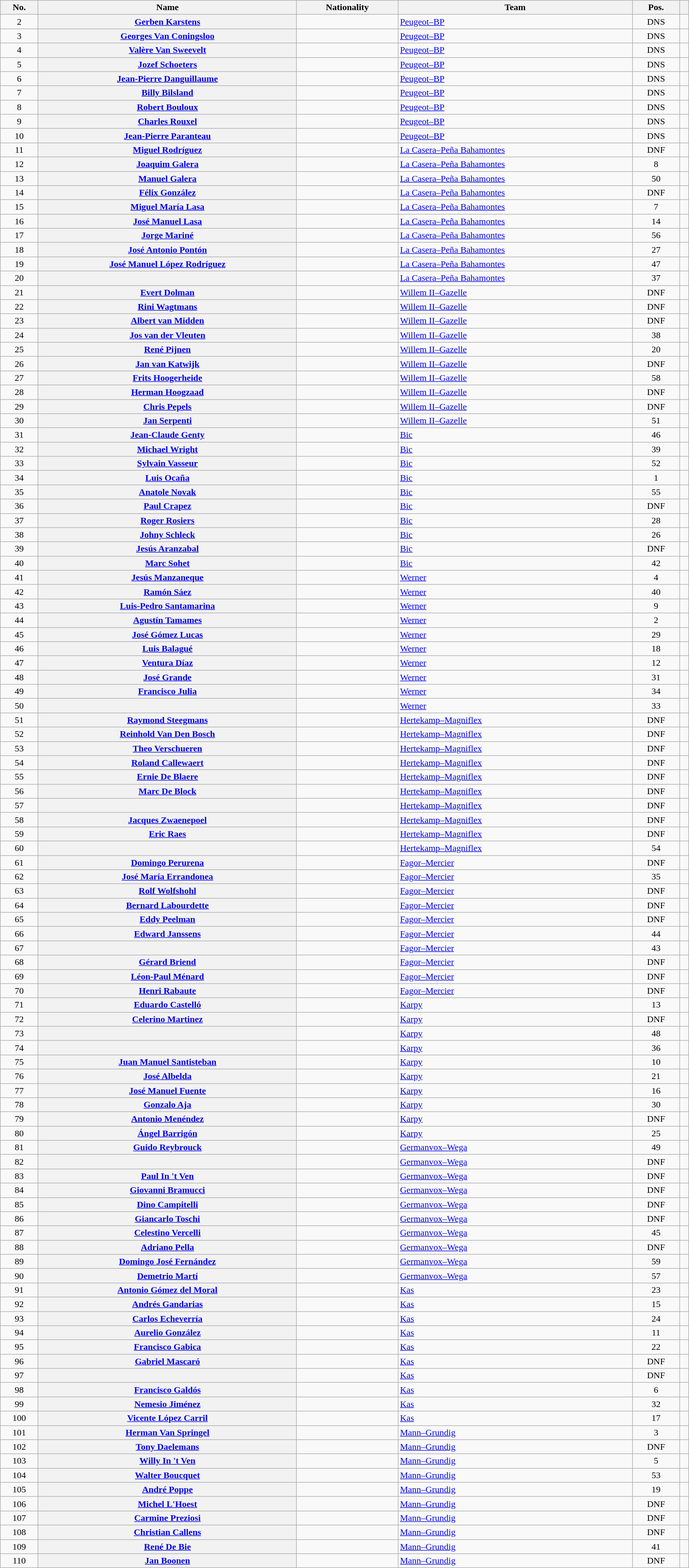<table class="wikitable plainrowheaders sortable" style="width:97%">
<tr>
<th scope="col">No.</th>
<th scope="col">Name</th>
<th scope="col">Nationality</th>
<th scope="col">Team</th>
<th scope="col" data-sort-type="number">Pos.</th>
<th scope="col" class="unsortable"></th>
</tr>
<tr>
<td style="text-align:center;">2</td>
<th scope="row"><a href='#'>Gerben Karstens</a></th>
<td></td>
<td><a href='#'>Peugeot–BP</a></td>
<td style="text-align:center;" data-sort-value="60">DNS</td>
<td style="text-align:center;"></td>
</tr>
<tr>
<td style="text-align:center;">3</td>
<th scope="row"><a href='#'>Georges Van Coningsloo</a></th>
<td></td>
<td><a href='#'>Peugeot–BP</a></td>
<td style="text-align:center;" data-sort-value="60">DNS</td>
<td style="text-align:center;"></td>
</tr>
<tr>
<td style="text-align:center;">4</td>
<th scope="row"><a href='#'>Valère Van Sweevelt</a></th>
<td></td>
<td><a href='#'>Peugeot–BP</a></td>
<td style="text-align:center;" data-sort-value="60">DNS</td>
<td style="text-align:center;"></td>
</tr>
<tr>
<td style="text-align:center;">5</td>
<th scope="row"><a href='#'>Jozef Schoeters</a></th>
<td></td>
<td><a href='#'>Peugeot–BP</a></td>
<td style="text-align:center;" data-sort-value="60">DNS</td>
<td style="text-align:center;"></td>
</tr>
<tr>
<td style="text-align:center;">6</td>
<th scope="row"><a href='#'>Jean-Pierre Danguillaume</a></th>
<td></td>
<td><a href='#'>Peugeot–BP</a></td>
<td style="text-align:center;" data-sort-value="60">DNS</td>
<td style="text-align:center;"></td>
</tr>
<tr>
<td style="text-align:center;">7</td>
<th scope="row"><a href='#'>Billy Bilsland</a></th>
<td></td>
<td><a href='#'>Peugeot–BP</a></td>
<td style="text-align:center;" data-sort-value="60">DNS</td>
<td style="text-align:center;"></td>
</tr>
<tr>
<td style="text-align:center;">8</td>
<th scope="row"><a href='#'>Robert Bouloux</a></th>
<td></td>
<td><a href='#'>Peugeot–BP</a></td>
<td style="text-align:center;" data-sort-value="60">DNS</td>
<td style="text-align:center;"></td>
</tr>
<tr>
<td style="text-align:center;">9</td>
<th scope="row"><a href='#'>Charles Rouxel</a></th>
<td></td>
<td><a href='#'>Peugeot–BP</a></td>
<td style="text-align:center;" data-sort-value="60">DNS</td>
<td style="text-align:center;"></td>
</tr>
<tr>
<td style="text-align:center;">10</td>
<th scope="row"><a href='#'>Jean-Pierre Paranteau</a></th>
<td></td>
<td><a href='#'>Peugeot–BP</a></td>
<td style="text-align:center;" data-sort-value="60">DNS</td>
<td style="text-align:center;"></td>
</tr>
<tr>
<td style="text-align:center;">11</td>
<th scope="row"><a href='#'>Miguel Rodríguez</a></th>
<td></td>
<td><a href='#'>La Casera–Peña Bahamontes</a></td>
<td style="text-align:center;" data-sort-value="60">DNF</td>
<td style="text-align:center;"></td>
</tr>
<tr>
<td style="text-align:center;">12</td>
<th scope="row"><a href='#'>Joaquim Galera</a></th>
<td></td>
<td><a href='#'>La Casera–Peña Bahamontes</a></td>
<td style="text-align:center;">8</td>
<td style="text-align:center;"></td>
</tr>
<tr>
<td style="text-align:center;">13</td>
<th scope="row"><a href='#'>Manuel Galera</a></th>
<td></td>
<td><a href='#'>La Casera–Peña Bahamontes</a></td>
<td style="text-align:center;">50</td>
<td style="text-align:center;"></td>
</tr>
<tr>
<td style="text-align:center;">14</td>
<th scope="row"><a href='#'>Félix González</a></th>
<td></td>
<td><a href='#'>La Casera–Peña Bahamontes</a></td>
<td style="text-align:center;" data-sort-value="60">DNF</td>
<td style="text-align:center;"></td>
</tr>
<tr>
<td style="text-align:center;">15</td>
<th scope="row"><a href='#'>Miguel María Lasa</a></th>
<td></td>
<td><a href='#'>La Casera–Peña Bahamontes</a></td>
<td style="text-align:center;">7</td>
<td style="text-align:center;"></td>
</tr>
<tr>
<td style="text-align:center;">16</td>
<th scope="row"><a href='#'>José Manuel Lasa</a></th>
<td></td>
<td><a href='#'>La Casera–Peña Bahamontes</a></td>
<td style="text-align:center;">14</td>
<td style="text-align:center;"></td>
</tr>
<tr>
<td style="text-align:center;">17</td>
<th scope="row"><a href='#'>Jorge Mariné</a></th>
<td></td>
<td><a href='#'>La Casera–Peña Bahamontes</a></td>
<td style="text-align:center;">56</td>
<td style="text-align:center;"></td>
</tr>
<tr>
<td style="text-align:center;">18</td>
<th scope="row"><a href='#'>José Antonio Pontón</a></th>
<td></td>
<td><a href='#'>La Casera–Peña Bahamontes</a></td>
<td style="text-align:center;">27</td>
<td style="text-align:center;"></td>
</tr>
<tr>
<td style="text-align:center;">19</td>
<th scope="row"><a href='#'>José Manuel López Rodríguez</a></th>
<td></td>
<td><a href='#'>La Casera–Peña Bahamontes</a></td>
<td style="text-align:center;">47</td>
<td style="text-align:center;"></td>
</tr>
<tr>
<td style="text-align:center;">20</td>
<th scope="row"></th>
<td></td>
<td><a href='#'>La Casera–Peña Bahamontes</a></td>
<td style="text-align:center;">37</td>
<td style="text-align:center;"></td>
</tr>
<tr>
<td style="text-align:center;">21</td>
<th scope="row"><a href='#'>Evert Dolman</a></th>
<td></td>
<td><a href='#'>Willem II–Gazelle</a></td>
<td style="text-align:center;" data-sort-value="60">DNF</td>
<td style="text-align:center;"></td>
</tr>
<tr>
<td style="text-align:center;">22</td>
<th scope="row"><a href='#'>Rini Wagtmans</a></th>
<td></td>
<td><a href='#'>Willem II–Gazelle</a></td>
<td style="text-align:center;" data-sort-value="60">DNF</td>
<td style="text-align:center;"></td>
</tr>
<tr>
<td style="text-align:center;">23</td>
<th scope="row"><a href='#'>Albert van Midden</a></th>
<td></td>
<td><a href='#'>Willem II–Gazelle</a></td>
<td style="text-align:center;" data-sort-value="60">DNF</td>
<td style="text-align:center;"></td>
</tr>
<tr>
<td style="text-align:center;">24</td>
<th scope="row"><a href='#'>Jos van der Vleuten</a></th>
<td></td>
<td><a href='#'>Willem II–Gazelle</a></td>
<td style="text-align:center;">38</td>
<td style="text-align:center;"></td>
</tr>
<tr>
<td style="text-align:center;">25</td>
<th scope="row"><a href='#'>René Pijnen</a></th>
<td></td>
<td><a href='#'>Willem II–Gazelle</a></td>
<td style="text-align:center;">20</td>
<td style="text-align:center;"></td>
</tr>
<tr>
<td style="text-align:center;">26</td>
<th scope="row"><a href='#'>Jan van Katwijk</a></th>
<td></td>
<td><a href='#'>Willem II–Gazelle</a></td>
<td style="text-align:center;" data-sort-value="60">DNF</td>
<td style="text-align:center;"></td>
</tr>
<tr>
<td style="text-align:center;">27</td>
<th scope="row"><a href='#'>Frits Hoogerheide</a></th>
<td></td>
<td><a href='#'>Willem II–Gazelle</a></td>
<td style="text-align:center;">58</td>
<td style="text-align:center;"></td>
</tr>
<tr>
<td style="text-align:center;">28</td>
<th scope="row"><a href='#'>Herman Hoogzaad</a></th>
<td></td>
<td><a href='#'>Willem II–Gazelle</a></td>
<td style="text-align:center;" data-sort-value="60">DNF</td>
<td style="text-align:center;"></td>
</tr>
<tr>
<td style="text-align:center;">29</td>
<th scope="row"><a href='#'>Chris Pepels</a></th>
<td></td>
<td><a href='#'>Willem II–Gazelle</a></td>
<td style="text-align:center;" data-sort-value="60">DNF</td>
<td style="text-align:center;"></td>
</tr>
<tr>
<td style="text-align:center;">30</td>
<th scope="row"><a href='#'>Jan Serpenti</a></th>
<td></td>
<td><a href='#'>Willem II–Gazelle</a></td>
<td style="text-align:center;">51</td>
<td style="text-align:center;"></td>
</tr>
<tr>
<td style="text-align:center;">31</td>
<th scope="row"><a href='#'>Jean-Claude Genty</a></th>
<td></td>
<td><a href='#'>Bic</a></td>
<td style="text-align:center;">46</td>
<td style="text-align:center;"></td>
</tr>
<tr>
<td style="text-align:center;">32</td>
<th scope="row"><a href='#'>Michael Wright</a></th>
<td></td>
<td><a href='#'>Bic</a></td>
<td style="text-align:center;">39</td>
<td style="text-align:center;"></td>
</tr>
<tr>
<td style="text-align:center;">33</td>
<th scope="row"><a href='#'>Sylvain Vasseur</a></th>
<td></td>
<td><a href='#'>Bic</a></td>
<td style="text-align:center;">52</td>
<td style="text-align:center;"></td>
</tr>
<tr>
<td style="text-align:center;">34</td>
<th scope="row"><a href='#'>Luis Ocaña</a></th>
<td></td>
<td><a href='#'>Bic</a></td>
<td style="text-align:center;">1</td>
<td style="text-align:center;"></td>
</tr>
<tr>
<td style="text-align:center;">35</td>
<th scope="row"><a href='#'>Anatole Novak</a></th>
<td></td>
<td><a href='#'>Bic</a></td>
<td style="text-align:center;">55</td>
<td style="text-align:center;"></td>
</tr>
<tr>
<td style="text-align:center;">36</td>
<th scope="row"><a href='#'>Paul Crapez</a></th>
<td></td>
<td><a href='#'>Bic</a></td>
<td style="text-align:center;" data-sort-value="60">DNF</td>
<td style="text-align:center;"></td>
</tr>
<tr>
<td style="text-align:center;">37</td>
<th scope="row"><a href='#'>Roger Rosiers</a></th>
<td></td>
<td><a href='#'>Bic</a></td>
<td style="text-align:center;">28</td>
<td style="text-align:center;"></td>
</tr>
<tr>
<td style="text-align:center;">38</td>
<th scope="row"><a href='#'>Johny Schleck</a></th>
<td></td>
<td><a href='#'>Bic</a></td>
<td style="text-align:center;">26</td>
<td style="text-align:center;"></td>
</tr>
<tr>
<td style="text-align:center;">39</td>
<th scope="row"><a href='#'>Jesús Aranzabal</a></th>
<td></td>
<td><a href='#'>Bic</a></td>
<td style="text-align:center;" data-sort-value="60">DNF</td>
<td style="text-align:center;"></td>
</tr>
<tr>
<td style="text-align:center;">40</td>
<th scope="row"><a href='#'>Marc Sohet</a></th>
<td></td>
<td><a href='#'>Bic</a></td>
<td style="text-align:center;">42</td>
<td style="text-align:center;"></td>
</tr>
<tr>
<td style="text-align:center;">41</td>
<th scope="row"><a href='#'>Jesús Manzaneque</a></th>
<td></td>
<td><a href='#'>Werner</a></td>
<td style="text-align:center;">4</td>
<td style="text-align:center;"></td>
</tr>
<tr>
<td style="text-align:center;">42</td>
<th scope="row"><a href='#'>Ramón Sáez</a></th>
<td></td>
<td><a href='#'>Werner</a></td>
<td style="text-align:center;">40</td>
<td style="text-align:center;"></td>
</tr>
<tr>
<td style="text-align:center;">43</td>
<th scope="row"><a href='#'>Luis-Pedro Santamarina</a></th>
<td></td>
<td><a href='#'>Werner</a></td>
<td style="text-align:center;">9</td>
<td style="text-align:center;"></td>
</tr>
<tr>
<td style="text-align:center;">44</td>
<th scope="row"><a href='#'>Agustín Tamames</a></th>
<td></td>
<td><a href='#'>Werner</a></td>
<td style="text-align:center;">2</td>
<td style="text-align:center;"></td>
</tr>
<tr>
<td style="text-align:center;">45</td>
<th scope="row"><a href='#'>José Gómez Lucas</a></th>
<td></td>
<td><a href='#'>Werner</a></td>
<td style="text-align:center;">29</td>
<td style="text-align:center;"></td>
</tr>
<tr>
<td style="text-align:center;">46</td>
<th scope="row"><a href='#'>Luis Balagué</a></th>
<td></td>
<td><a href='#'>Werner</a></td>
<td style="text-align:center;">18</td>
<td style="text-align:center;"></td>
</tr>
<tr>
<td style="text-align:center;">47</td>
<th scope="row"><a href='#'>Ventura Díaz</a></th>
<td></td>
<td><a href='#'>Werner</a></td>
<td style="text-align:center;">12</td>
<td style="text-align:center;"></td>
</tr>
<tr>
<td style="text-align:center;">48</td>
<th scope="row"><a href='#'>José Grande</a></th>
<td></td>
<td><a href='#'>Werner</a></td>
<td style="text-align:center;">31</td>
<td style="text-align:center;"></td>
</tr>
<tr>
<td style="text-align:center;">49</td>
<th scope="row"><a href='#'>Francisco Julia</a></th>
<td></td>
<td><a href='#'>Werner</a></td>
<td style="text-align:center;">34</td>
<td style="text-align:center;"></td>
</tr>
<tr>
<td style="text-align:center;">50</td>
<th scope="row"></th>
<td></td>
<td><a href='#'>Werner</a></td>
<td style="text-align:center;">33</td>
<td style="text-align:center;"></td>
</tr>
<tr>
<td style="text-align:center;">51</td>
<th scope="row"><a href='#'>Raymond Steegmans</a></th>
<td></td>
<td><a href='#'>Hertekamp–Magniflex</a></td>
<td style="text-align:center;" data-sort-value="60">DNF</td>
<td style="text-align:center;"></td>
</tr>
<tr>
<td style="text-align:center;">52</td>
<th scope="row"><a href='#'>Reinhold Van Den Bosch</a></th>
<td></td>
<td><a href='#'>Hertekamp–Magniflex</a></td>
<td style="text-align:center;" data-sort-value="60">DNF</td>
<td style="text-align:center;"></td>
</tr>
<tr>
<td style="text-align:center;">53</td>
<th scope="row"><a href='#'>Theo Verschueren</a></th>
<td></td>
<td><a href='#'>Hertekamp–Magniflex</a></td>
<td style="text-align:center;" data-sort-value="60">DNF</td>
<td style="text-align:center;"></td>
</tr>
<tr>
<td style="text-align:center;">54</td>
<th scope="row"><a href='#'>Roland Callewaert</a></th>
<td></td>
<td><a href='#'>Hertekamp–Magniflex</a></td>
<td style="text-align:center;" data-sort-value="60">DNF</td>
<td style="text-align:center;"></td>
</tr>
<tr>
<td style="text-align:center;">55</td>
<th scope="row"><a href='#'>Ernie De Blaere</a></th>
<td></td>
<td><a href='#'>Hertekamp–Magniflex</a></td>
<td style="text-align:center;" data-sort-value="60">DNF</td>
<td style="text-align:center;"></td>
</tr>
<tr>
<td style="text-align:center;">56</td>
<th scope="row"><a href='#'>Marc De Block</a></th>
<td></td>
<td><a href='#'>Hertekamp–Magniflex</a></td>
<td style="text-align:center;" data-sort-value="60">DNF</td>
<td style="text-align:center;"></td>
</tr>
<tr>
<td style="text-align:center;">57</td>
<th scope="row"></th>
<td></td>
<td><a href='#'>Hertekamp–Magniflex</a></td>
<td style="text-align:center;" data-sort-value="60">DNF</td>
<td style="text-align:center;"></td>
</tr>
<tr>
<td style="text-align:center;">58</td>
<th scope="row"><a href='#'>Jacques Zwaenepoel</a></th>
<td></td>
<td><a href='#'>Hertekamp–Magniflex</a></td>
<td style="text-align:center;" data-sort-value="60">DNF</td>
<td style="text-align:center;"></td>
</tr>
<tr>
<td style="text-align:center;">59</td>
<th scope="row"><a href='#'>Eric Raes</a></th>
<td></td>
<td><a href='#'>Hertekamp–Magniflex</a></td>
<td style="text-align:center;" data-sort-value="60">DNF</td>
<td style="text-align:center;"></td>
</tr>
<tr>
<td style="text-align:center;">60</td>
<th scope="row"></th>
<td></td>
<td><a href='#'>Hertekamp–Magniflex</a></td>
<td style="text-align:center;">54</td>
<td style="text-align:center;"></td>
</tr>
<tr>
<td style="text-align:center;">61</td>
<th scope="row"><a href='#'>Domingo Perurena</a></th>
<td></td>
<td><a href='#'>Fagor–Mercier</a></td>
<td style="text-align:center;" data-sort-value="60">DNF</td>
<td style="text-align:center;"></td>
</tr>
<tr>
<td style="text-align:center;">62</td>
<th scope="row"><a href='#'>José María Errandonea</a></th>
<td></td>
<td><a href='#'>Fagor–Mercier</a></td>
<td style="text-align:center;">35</td>
<td style="text-align:center;"></td>
</tr>
<tr>
<td style="text-align:center;">63</td>
<th scope="row"><a href='#'>Rolf Wolfshohl</a></th>
<td></td>
<td><a href='#'>Fagor–Mercier</a></td>
<td style="text-align:center;" data-sort-value="60">DNF</td>
<td style="text-align:center;"></td>
</tr>
<tr>
<td style="text-align:center;">64</td>
<th scope="row"><a href='#'>Bernard Labourdette</a></th>
<td></td>
<td><a href='#'>Fagor–Mercier</a></td>
<td style="text-align:center;" data-sort-value="60">DNF</td>
<td style="text-align:center;"></td>
</tr>
<tr>
<td style="text-align:center;">65</td>
<th scope="row"><a href='#'>Eddy Peelman</a></th>
<td></td>
<td><a href='#'>Fagor–Mercier</a></td>
<td style="text-align:center;" data-sort-value="60">DNF</td>
<td style="text-align:center;"></td>
</tr>
<tr>
<td style="text-align:center;">66</td>
<th scope="row"><a href='#'>Edward Janssens</a></th>
<td></td>
<td><a href='#'>Fagor–Mercier</a></td>
<td style="text-align:center;">44</td>
<td style="text-align:center;"></td>
</tr>
<tr>
<td style="text-align:center;">67</td>
<th scope="row"></th>
<td></td>
<td><a href='#'>Fagor–Mercier</a></td>
<td style="text-align:center;">43</td>
<td style="text-align:center;"></td>
</tr>
<tr>
<td style="text-align:center;">68</td>
<th scope="row"><a href='#'>Gérard Briend</a></th>
<td></td>
<td><a href='#'>Fagor–Mercier</a></td>
<td style="text-align:center;" data-sort-value="60">DNF</td>
<td style="text-align:center;"></td>
</tr>
<tr>
<td style="text-align:center;">69</td>
<th scope="row"><a href='#'>Léon-Paul Ménard</a></th>
<td></td>
<td><a href='#'>Fagor–Mercier</a></td>
<td style="text-align:center;" data-sort-value="60">DNF</td>
<td style="text-align:center;"></td>
</tr>
<tr>
<td style="text-align:center;">70</td>
<th scope="row"><a href='#'>Henri Rabaute</a></th>
<td></td>
<td><a href='#'>Fagor–Mercier</a></td>
<td style="text-align:center;" data-sort-value="60">DNF</td>
<td style="text-align:center;"></td>
</tr>
<tr>
<td style="text-align:center;">71</td>
<th scope="row"><a href='#'>Eduardo Castelló</a></th>
<td></td>
<td><a href='#'>Karpy</a></td>
<td style="text-align:center;">13</td>
<td style="text-align:center;"></td>
</tr>
<tr>
<td style="text-align:center;">72</td>
<th scope="row"><a href='#'>Celerino Martinez</a></th>
<td></td>
<td><a href='#'>Karpy</a></td>
<td style="text-align:center;" data-sort-value="60">DNF</td>
<td style="text-align:center;"></td>
</tr>
<tr>
<td style="text-align:center;">73</td>
<th scope="row"></th>
<td></td>
<td><a href='#'>Karpy</a></td>
<td style="text-align:center;">48</td>
<td style="text-align:center;"></td>
</tr>
<tr>
<td style="text-align:center;">74</td>
<th scope="row"></th>
<td></td>
<td><a href='#'>Karpy</a></td>
<td style="text-align:center;">36</td>
<td style="text-align:center;"></td>
</tr>
<tr>
<td style="text-align:center;">75</td>
<th scope="row"><a href='#'>Juan Manuel Santisteban</a></th>
<td></td>
<td><a href='#'>Karpy</a></td>
<td style="text-align:center;">10</td>
<td style="text-align:center;"></td>
</tr>
<tr>
<td style="text-align:center;">76</td>
<th scope="row"><a href='#'>José Albelda</a></th>
<td></td>
<td><a href='#'>Karpy</a></td>
<td style="text-align:center;">21</td>
<td style="text-align:center;"></td>
</tr>
<tr>
<td style="text-align:center;">77</td>
<th scope="row"><a href='#'>José Manuel Fuente</a></th>
<td></td>
<td><a href='#'>Karpy</a></td>
<td style="text-align:center;">16</td>
<td style="text-align:center;"></td>
</tr>
<tr>
<td style="text-align:center;">78</td>
<th scope="row"><a href='#'>Gonzalo Aja</a></th>
<td></td>
<td><a href='#'>Karpy</a></td>
<td style="text-align:center;">30</td>
<td style="text-align:center;"></td>
</tr>
<tr>
<td style="text-align:center;">79</td>
<th scope="row"><a href='#'>Antonio Menéndez</a></th>
<td></td>
<td><a href='#'>Karpy</a></td>
<td style="text-align:center;" data-sort-value="60">DNF</td>
<td style="text-align:center;"></td>
</tr>
<tr>
<td style="text-align:center;">80</td>
<th scope="row"><a href='#'>Ángel Barrigón</a></th>
<td></td>
<td><a href='#'>Karpy</a></td>
<td style="text-align:center;">25</td>
<td style="text-align:center;"></td>
</tr>
<tr>
<td style="text-align:center;">81</td>
<th scope="row"><a href='#'>Guido Reybrouck</a></th>
<td></td>
<td><a href='#'>Germanvox–Wega</a></td>
<td style="text-align:center;">49</td>
<td style="text-align:center;"></td>
</tr>
<tr>
<td style="text-align:center;">82</td>
<th scope="row"></th>
<td></td>
<td><a href='#'>Germanvox–Wega</a></td>
<td style="text-align:center;" data-sort-value="60">DNF</td>
<td style="text-align:center;"></td>
</tr>
<tr>
<td style="text-align:center;">83</td>
<th scope="row"><a href='#'>Paul In 't Ven</a></th>
<td></td>
<td><a href='#'>Germanvox–Wega</a></td>
<td style="text-align:center;" data-sort-value="60">DNF</td>
<td style="text-align:center;"></td>
</tr>
<tr>
<td style="text-align:center;">84</td>
<th scope="row"><a href='#'>Giovanni Bramucci</a></th>
<td></td>
<td><a href='#'>Germanvox–Wega</a></td>
<td style="text-align:center;" data-sort-value="60">DNF</td>
<td style="text-align:center;"></td>
</tr>
<tr>
<td style="text-align:center;">85</td>
<th scope="row"><a href='#'>Dino Campitelli</a></th>
<td></td>
<td><a href='#'>Germanvox–Wega</a></td>
<td style="text-align:center;" data-sort-value="60">DNF</td>
<td style="text-align:center;"></td>
</tr>
<tr>
<td style="text-align:center;">86</td>
<th scope="row"><a href='#'>Giancarlo Toschi</a></th>
<td></td>
<td><a href='#'>Germanvox–Wega</a></td>
<td style="text-align:center;" data-sort-value="60">DNF</td>
<td style="text-align:center;"></td>
</tr>
<tr>
<td style="text-align:center;">87</td>
<th scope="row"><a href='#'>Celestino Vercelli</a></th>
<td></td>
<td><a href='#'>Germanvox–Wega</a></td>
<td style="text-align:center;">45</td>
<td style="text-align:center;"></td>
</tr>
<tr>
<td style="text-align:center;">88</td>
<th scope="row"><a href='#'>Adriano Pella</a></th>
<td></td>
<td><a href='#'>Germanvox–Wega</a></td>
<td style="text-align:center;" data-sort-value="60">DNF</td>
<td style="text-align:center;"></td>
</tr>
<tr>
<td style="text-align:center;">89</td>
<th scope="row"><a href='#'>Domingo José Fernández</a></th>
<td></td>
<td><a href='#'>Germanvox–Wega</a></td>
<td style="text-align:center;">59</td>
<td style="text-align:center;"></td>
</tr>
<tr>
<td style="text-align:center;">90</td>
<th scope="row"><a href='#'>Demetrio Martí</a></th>
<td></td>
<td><a href='#'>Germanvox–Wega</a></td>
<td style="text-align:center;">57</td>
<td style="text-align:center;"></td>
</tr>
<tr>
<td style="text-align:center;">91</td>
<th scope="row"><a href='#'>Antonio Gómez del Moral</a></th>
<td></td>
<td><a href='#'>Kas</a></td>
<td style="text-align:center;">23</td>
<td style="text-align:center;"></td>
</tr>
<tr>
<td style="text-align:center;">92</td>
<th scope="row"><a href='#'>Andrés Gandarias</a></th>
<td></td>
<td><a href='#'>Kas</a></td>
<td style="text-align:center;">15</td>
<td style="text-align:center;"></td>
</tr>
<tr>
<td style="text-align:center;">93</td>
<th scope="row"><a href='#'>Carlos Echeverría</a></th>
<td></td>
<td><a href='#'>Kas</a></td>
<td style="text-align:center;">24</td>
<td style="text-align:center;"></td>
</tr>
<tr>
<td style="text-align:center;">94</td>
<th scope="row"><a href='#'>Aurelio González</a></th>
<td></td>
<td><a href='#'>Kas</a></td>
<td style="text-align:center;">11</td>
<td style="text-align:center;"></td>
</tr>
<tr>
<td style="text-align:center;">95</td>
<th scope="row"><a href='#'>Francisco Gabica</a></th>
<td></td>
<td><a href='#'>Kas</a></td>
<td style="text-align:center;">22</td>
<td style="text-align:center;"></td>
</tr>
<tr>
<td style="text-align:center;">96</td>
<th scope="row"><a href='#'>Gabriel Mascaró</a></th>
<td></td>
<td><a href='#'>Kas</a></td>
<td style="text-align:center;" data-sort-value="60">DNF</td>
<td style="text-align:center;"></td>
</tr>
<tr>
<td style="text-align:center;">97</td>
<th scope="row"></th>
<td></td>
<td><a href='#'>Kas</a></td>
<td style="text-align:center;" data-sort-value="60">DNF</td>
<td style="text-align:center;"></td>
</tr>
<tr>
<td style="text-align:center;">98</td>
<th scope="row"><a href='#'>Francisco Galdós</a></th>
<td></td>
<td><a href='#'>Kas</a></td>
<td style="text-align:center;">6</td>
<td style="text-align:center;"></td>
</tr>
<tr>
<td style="text-align:center;">99</td>
<th scope="row"><a href='#'>Nemesio Jiménez</a></th>
<td></td>
<td><a href='#'>Kas</a></td>
<td style="text-align:center;">32</td>
<td style="text-align:center;"></td>
</tr>
<tr>
<td style="text-align:center;">100</td>
<th scope="row"><a href='#'>Vicente López Carril</a></th>
<td></td>
<td><a href='#'>Kas</a></td>
<td style="text-align:center;">17</td>
<td style="text-align:center;"></td>
</tr>
<tr>
<td style="text-align:center;">101</td>
<th scope="row"><a href='#'>Herman Van Springel</a></th>
<td></td>
<td><a href='#'>Mann–Grundig</a></td>
<td style="text-align:center;">3</td>
<td style="text-align:center;"></td>
</tr>
<tr>
<td style="text-align:center;">102</td>
<th scope="row"><a href='#'>Tony Daelemans</a></th>
<td></td>
<td><a href='#'>Mann–Grundig</a></td>
<td style="text-align:center;" data-sort-value="60">DNF</td>
<td style="text-align:center;"></td>
</tr>
<tr>
<td style="text-align:center;">103</td>
<th scope="row"><a href='#'>Willy In 't Ven</a></th>
<td></td>
<td><a href='#'>Mann–Grundig</a></td>
<td style="text-align:center;">5</td>
<td style="text-align:center;"></td>
</tr>
<tr>
<td style="text-align:center;">104</td>
<th scope="row"><a href='#'>Walter Boucquet</a></th>
<td></td>
<td><a href='#'>Mann–Grundig</a></td>
<td style="text-align:center;">53</td>
<td style="text-align:center;"></td>
</tr>
<tr>
<td style="text-align:center;">105</td>
<th scope="row"><a href='#'>André Poppe</a></th>
<td></td>
<td><a href='#'>Mann–Grundig</a></td>
<td style="text-align:center;">19</td>
<td style="text-align:center;"></td>
</tr>
<tr>
<td style="text-align:center;">106</td>
<th scope="row"><a href='#'>Michel L'Hoest</a></th>
<td></td>
<td><a href='#'>Mann–Grundig</a></td>
<td style="text-align:center;" data-sort-value="60">DNF</td>
<td style="text-align:center;"></td>
</tr>
<tr>
<td style="text-align:center;">107</td>
<th scope="row"><a href='#'>Carmine Preziosi</a></th>
<td></td>
<td><a href='#'>Mann–Grundig</a></td>
<td style="text-align:center;" data-sort-value="60">DNF</td>
<td style="text-align:center;"></td>
</tr>
<tr>
<td style="text-align:center;">108</td>
<th scope="row"><a href='#'>Christian Callens</a></th>
<td></td>
<td><a href='#'>Mann–Grundig</a></td>
<td style="text-align:center;" data-sort-value="60">DNF</td>
<td style="text-align:center;"></td>
</tr>
<tr>
<td style="text-align:center;">109</td>
<th scope="row"><a href='#'>René De Bie</a></th>
<td></td>
<td><a href='#'>Mann–Grundig</a></td>
<td style="text-align:center;">41</td>
<td style="text-align:center;"></td>
</tr>
<tr>
<td style="text-align:center;">110</td>
<th scope="row"><a href='#'>Jan Boonen</a></th>
<td></td>
<td><a href='#'>Mann–Grundig</a></td>
<td style="text-align:center;" data-sort-value="60">DNF</td>
<td style="text-align:center;"></td>
</tr>
</table>
